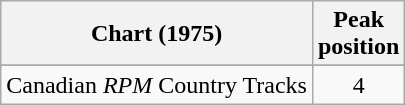<table class="wikitable sortable">
<tr>
<th align="left">Chart (1975)</th>
<th align="center">Peak<br>position</th>
</tr>
<tr>
</tr>
<tr>
<td align="left">Canadian <em>RPM</em> Country Tracks</td>
<td align="center">4</td>
</tr>
</table>
